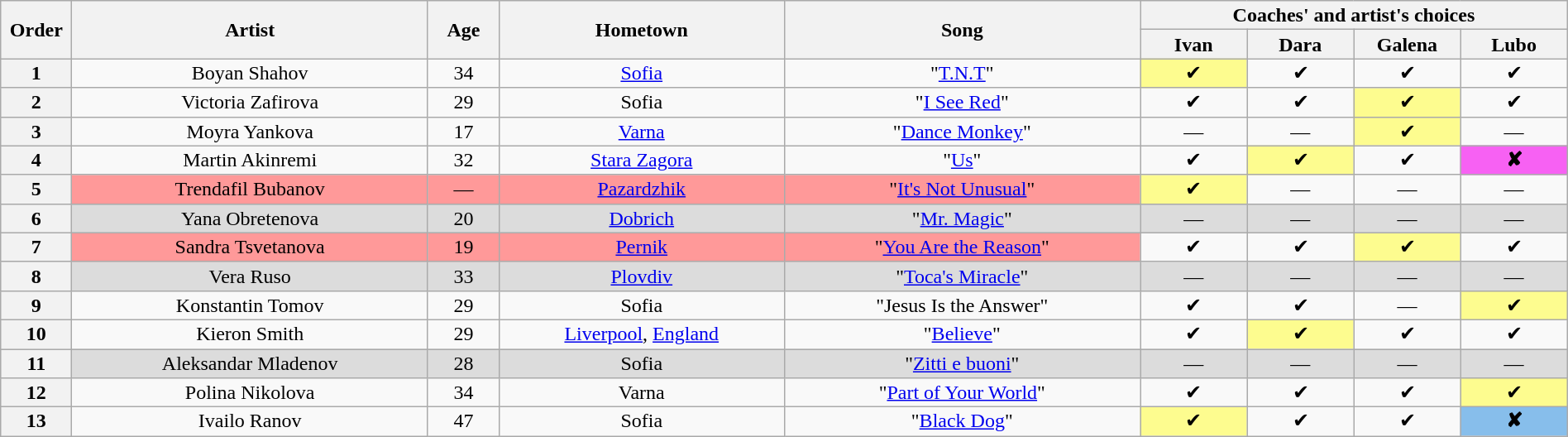<table class="wikitable" style="text-align:center; line-height:16px; width:100%">
<tr>
<th rowspan="2" scope="col" style="width:04%">Order</th>
<th rowspan="2" scope="col" style="width:20%">Artist</th>
<th rowspan="2" scope="col" style="width:04%">Age</th>
<th rowspan="2" scope="col" style="width:16%">Hometown</th>
<th rowspan="2" scope="col" style="width:20%">Song</th>
<th colspan="4" scope="col" style="width:24%">Coaches' and artist's choices</th>
</tr>
<tr>
<th style="width:06%">Ivan</th>
<th style="width:06%">Dara</th>
<th style="width:06%">Galena</th>
<th style="width:06%">Lubo</th>
</tr>
<tr>
<th>1</th>
<td>Boyan Shahov</td>
<td>34</td>
<td><a href='#'>Sofia</a></td>
<td>"<a href='#'>T.N.T</a>"</td>
<td style="background:#fdfc8f">✔</td>
<td>✔</td>
<td>✔</td>
<td>✔</td>
</tr>
<tr>
<th>2</th>
<td>Victoria Zafirova</td>
<td>29</td>
<td>Sofia</td>
<td>"<a href='#'>I See Red</a>"</td>
<td>✔</td>
<td>✔</td>
<td style="background:#fdfc8f">✔</td>
<td>✔</td>
</tr>
<tr>
<th>3</th>
<td>Moyra Yankova</td>
<td>17</td>
<td><a href='#'>Varna</a></td>
<td>"<a href='#'>Dance Monkey</a>"</td>
<td>—</td>
<td>—</td>
<td style="background:#fdfc8f">✔</td>
<td>—</td>
</tr>
<tr>
<th>4</th>
<td>Martin Akinremi</td>
<td>32</td>
<td><a href='#'>Stara Zagora</a></td>
<td>"<a href='#'>Us</a>"</td>
<td>✔</td>
<td style="background:#fdfc8f">✔</td>
<td>✔</td>
<td style="background:#f761f3"><strong>✘</strong></td>
</tr>
<tr>
<th>5</th>
<td style="background:#FF9999">Trendafil Bubanov</td>
<td style="background:#FF9999">—</td>
<td style="background:#FF9999"><a href='#'>Pazardzhik</a></td>
<td style="background:#FF9999">"<a href='#'>It's Not Unusual</a>"</td>
<td style="background:#fdfc8f">✔</td>
<td>—</td>
<td>—</td>
<td>—</td>
</tr>
<tr style="background:#dcdcdc">
<th>6</th>
<td>Yana Obretenova</td>
<td>20</td>
<td><a href='#'>Dobrich</a></td>
<td>"<a href='#'>Mr. Magic</a>"</td>
<td>—</td>
<td>—</td>
<td>—</td>
<td>—</td>
</tr>
<tr>
<th>7</th>
<td style="background:#FF9999">Sandra Tsvetanova</td>
<td style="background:#FF9999">19</td>
<td style="background:#FF9999"><a href='#'>Pernik</a></td>
<td style="background:#FF9999">"<a href='#'>You Are the Reason</a>"</td>
<td>✔</td>
<td>✔</td>
<td style="background:#fdfc8f">✔</td>
<td>✔</td>
</tr>
<tr style="background:#dcdcdc">
<th>8</th>
<td>Vera Ruso</td>
<td>33</td>
<td><a href='#'>Plovdiv</a></td>
<td>"<a href='#'>Toca's Miracle</a>"</td>
<td>—</td>
<td>—</td>
<td>—</td>
<td>—</td>
</tr>
<tr>
<th>9</th>
<td>Konstantin Tomov</td>
<td>29</td>
<td>Sofia</td>
<td>"Jesus Is the Answer"</td>
<td>✔</td>
<td>✔</td>
<td>—</td>
<td style="background:#fdfc8f">✔</td>
</tr>
<tr>
<th>10</th>
<td>Kieron Smith</td>
<td>29</td>
<td><a href='#'>Liverpool</a>, <a href='#'>England</a></td>
<td>"<a href='#'>Believe</a>"</td>
<td>✔</td>
<td style="background:#fdfc8f">✔</td>
<td>✔</td>
<td>✔</td>
</tr>
<tr style="background:#dcdcdc">
<th>11</th>
<td>Aleksandar Mladenov</td>
<td>28</td>
<td>Sofia</td>
<td>"<a href='#'>Zitti e buoni</a>"</td>
<td>—</td>
<td>—</td>
<td>—</td>
<td>—</td>
</tr>
<tr>
<th>12</th>
<td>Polina Nikolova</td>
<td>34</td>
<td>Varna</td>
<td>"<a href='#'>Part of Your World</a>"</td>
<td>✔</td>
<td>✔</td>
<td>✔</td>
<td style="background:#fdfc8f">✔</td>
</tr>
<tr>
<th>13</th>
<td>Ivailo Ranov</td>
<td>47</td>
<td>Sofia</td>
<td>"<a href='#'>Black Dog</a>"</td>
<td style="background:#fdfc8f">✔</td>
<td>✔</td>
<td>✔</td>
<td style="background:#87beeb"><strong>✘</strong></td>
</tr>
</table>
